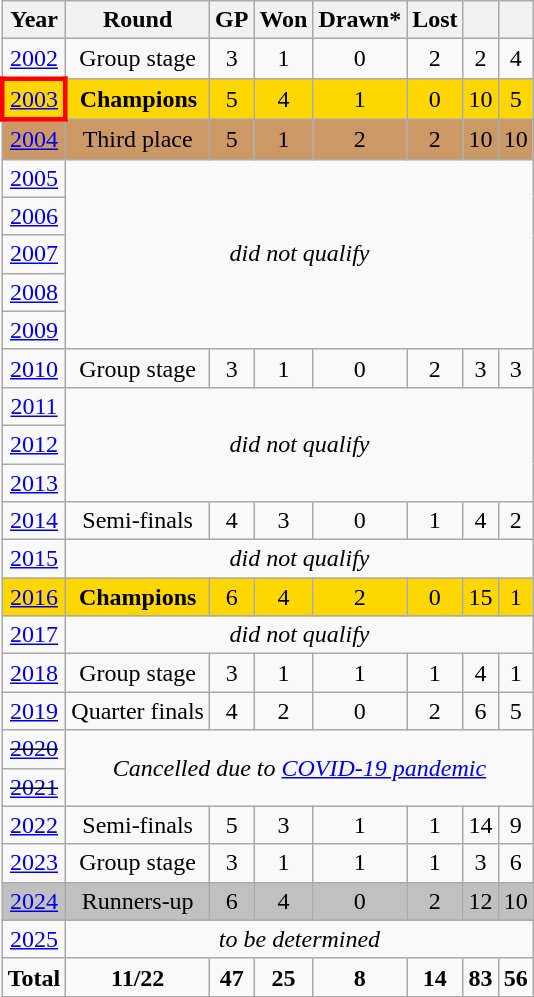<table class="wikitable" style="text-align: center;">
<tr>
<th>Year</th>
<th>Round</th>
<th>GP</th>
<th>Won</th>
<th>Drawn*</th>
<th>Lost</th>
<th></th>
<th></th>
</tr>
<tr>
<td> <a href='#'>2002</a></td>
<td>Group stage</td>
<td>3</td>
<td>1</td>
<td>0</td>
<td>2</td>
<td>2</td>
<td>4</td>
</tr>
<tr bgcolor=gold>
<td style="border: 3px solid red"> <a href='#'>2003</a></td>
<td><strong>Champions</strong></td>
<td>5</td>
<td>4</td>
<td>1</td>
<td>0</td>
<td>10</td>
<td>5</td>
</tr>
<tr bgcolor="#cc9966">
<td> <a href='#'>2004</a></td>
<td>Third place</td>
<td>5</td>
<td>1</td>
<td>2</td>
<td>2</td>
<td>10</td>
<td>10</td>
</tr>
<tr>
<td> <a href='#'>2005</a></td>
<td rowspan=5 colspan=7><em>did not qualify</em></td>
</tr>
<tr>
<td> <a href='#'>2006</a></td>
</tr>
<tr>
<td> <a href='#'>2007</a></td>
</tr>
<tr>
<td> <a href='#'>2008</a></td>
</tr>
<tr>
<td> <a href='#'>2009</a></td>
</tr>
<tr>
<td> <a href='#'>2010</a></td>
<td>Group stage</td>
<td>3</td>
<td>1</td>
<td>0</td>
<td>2</td>
<td>3</td>
<td>3</td>
</tr>
<tr>
<td> <a href='#'>2011</a></td>
<td rowspan=3 colspan=7><em>did not qualify</em></td>
</tr>
<tr>
<td> <a href='#'>2012</a></td>
</tr>
<tr>
<td> <a href='#'>2013</a></td>
</tr>
<tr>
<td> <a href='#'>2014</a></td>
<td>Semi-finals</td>
<td>4</td>
<td>3</td>
<td>0</td>
<td>1</td>
<td>4</td>
<td>2</td>
</tr>
<tr>
<td> <a href='#'>2015</a></td>
<td colspan=7><em>did not qualify</em></td>
</tr>
<tr bgcolor=gold>
<td> <a href='#'>2016</a></td>
<td><strong>Champions</strong></td>
<td>6</td>
<td>4</td>
<td>2</td>
<td>0</td>
<td>15</td>
<td>1</td>
</tr>
<tr>
<td> <a href='#'>2017</a></td>
<td colspan=7><em>did not qualify</em></td>
</tr>
<tr>
<td> <a href='#'>2018</a></td>
<td>Group stage</td>
<td>3</td>
<td>1</td>
<td>1</td>
<td>1</td>
<td>4</td>
<td>1</td>
</tr>
<tr>
<td> <a href='#'>2019</a></td>
<td>Quarter finals</td>
<td>4</td>
<td>2</td>
<td>0</td>
<td>2</td>
<td>6</td>
<td>5</td>
</tr>
<tr>
<td> <s><a href='#'>2020</a></s></td>
<td rowspan=2 colspan=8><em>Cancelled due to <a href='#'>COVID-19 pandemic</a></em></td>
</tr>
<tr>
<td> <s><a href='#'>2021</a></s></td>
</tr>
<tr>
<td> <a href='#'>2022</a></td>
<td>Semi-finals</td>
<td>5</td>
<td>3</td>
<td>1</td>
<td>1</td>
<td>14</td>
<td>9</td>
</tr>
<tr>
<td> <a href='#'>2023</a></td>
<td>Group stage</td>
<td>3</td>
<td>1</td>
<td>1</td>
<td>1</td>
<td>3</td>
<td>6</td>
</tr>
<tr bgcolor=silver>
<td> <a href='#'>2024</a></td>
<td>Runners-up</td>
<td>6</td>
<td>4</td>
<td>0</td>
<td>2</td>
<td>12</td>
<td>10</td>
</tr>
<tr>
<td> <a href='#'>2025</a></td>
<td colspan=7><em>to be determined</em></td>
</tr>
<tr>
<td><strong>Total</strong></td>
<td><strong>11/22</strong></td>
<td><strong>47</strong></td>
<td><strong>25</strong></td>
<td><strong>8</strong></td>
<td><strong>14</strong></td>
<td><strong>83</strong></td>
<td><strong>56</strong></td>
</tr>
</table>
